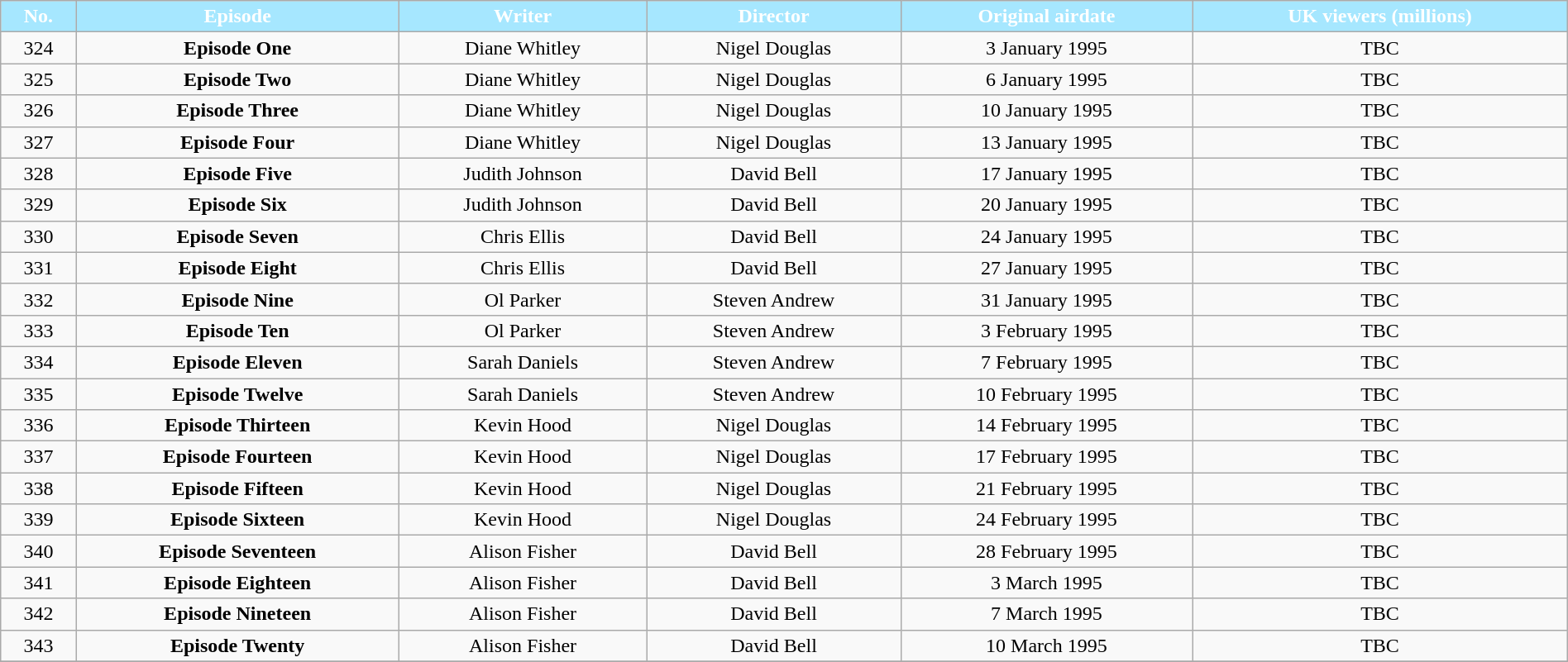<table class="wikitable" style="width:100%;">
<tr>
<th style="background: #A6E7FF; color:white">No.</th>
<th style="background: #A6E7FF; color:white">Episode</th>
<th style="background: #A6E7FF; color:white">Writer</th>
<th style="background: #A6E7FF; color:white">Director</th>
<th style="background: #A6E7FF; color:white">Original airdate</th>
<th style="background: #A6E7FF; color:white">UK viewers (millions)</th>
</tr>
<tr>
<td align="center">324</td>
<td align="center"><strong>Episode One</strong></td>
<td align="center">Diane Whitley</td>
<td align="center">Nigel Douglas</td>
<td align="center">3 January 1995</td>
<td align="center">TBC</td>
</tr>
<tr>
<td align="center">325</td>
<td align="center"><strong>Episode Two</strong></td>
<td align="center">Diane Whitley</td>
<td align="center">Nigel Douglas</td>
<td align="center">6 January 1995</td>
<td align="center">TBC</td>
</tr>
<tr>
<td align="center">326</td>
<td align="center"><strong>Episode Three</strong></td>
<td align="center">Diane Whitley</td>
<td align="center">Nigel Douglas</td>
<td align="center">10 January 1995</td>
<td align="center">TBC</td>
</tr>
<tr>
<td align="center">327</td>
<td align="center"><strong>Episode Four</strong></td>
<td align="center">Diane Whitley</td>
<td align="center">Nigel Douglas</td>
<td align="center">13 January 1995</td>
<td align="center">TBC</td>
</tr>
<tr>
<td align="center">328</td>
<td align="center"><strong>Episode Five</strong></td>
<td align="center">Judith Johnson</td>
<td align="center">David Bell</td>
<td align="center">17 January 1995</td>
<td align="center">TBC</td>
</tr>
<tr>
<td align="center">329</td>
<td align="center"><strong>Episode Six</strong></td>
<td align="center">Judith Johnson</td>
<td align="center">David Bell</td>
<td align="center">20 January 1995</td>
<td align="center">TBC</td>
</tr>
<tr>
<td align="center">330</td>
<td align="center"><strong>Episode Seven</strong></td>
<td align="center">Chris Ellis</td>
<td align="center">David Bell</td>
<td align="center">24 January 1995</td>
<td align="center">TBC</td>
</tr>
<tr>
<td align="center">331</td>
<td align="center"><strong>Episode Eight</strong></td>
<td align="center">Chris Ellis</td>
<td align="center">David Bell</td>
<td align="center">27 January 1995</td>
<td align="center">TBC</td>
</tr>
<tr>
<td align="center">332</td>
<td align="center"><strong>Episode Nine</strong></td>
<td align="center">Ol Parker</td>
<td align="center">Steven Andrew</td>
<td align="center">31 January 1995</td>
<td align="center">TBC</td>
</tr>
<tr>
<td align="center">333</td>
<td align="center"><strong>Episode Ten</strong></td>
<td align="center">Ol Parker</td>
<td align="center">Steven Andrew</td>
<td align="center">3 February 1995</td>
<td align="center">TBC</td>
</tr>
<tr>
<td align="center">334</td>
<td align="center"><strong>Episode Eleven</strong></td>
<td align="center">Sarah Daniels</td>
<td align="center">Steven Andrew</td>
<td align="center">7 February 1995</td>
<td align="center">TBC</td>
</tr>
<tr>
<td align="center">335</td>
<td align="center"><strong>Episode Twelve</strong></td>
<td align="center">Sarah Daniels</td>
<td align="center">Steven Andrew</td>
<td align="center">10 February 1995</td>
<td align="center">TBC</td>
</tr>
<tr>
<td align="center">336</td>
<td align="center"><strong>Episode Thirteen</strong></td>
<td align="center">Kevin Hood</td>
<td align="center">Nigel Douglas</td>
<td align="center">14 February 1995</td>
<td align="center">TBC</td>
</tr>
<tr>
<td align="center">337</td>
<td align="center"><strong>Episode Fourteen</strong></td>
<td align="center">Kevin Hood</td>
<td align="center">Nigel Douglas</td>
<td align="center">17 February 1995</td>
<td align="center">TBC</td>
</tr>
<tr>
<td align="center">338</td>
<td align="center"><strong>Episode Fifteen</strong></td>
<td align="center">Kevin Hood</td>
<td align="center">Nigel Douglas</td>
<td align="center">21 February 1995</td>
<td align="center">TBC</td>
</tr>
<tr>
<td align="center">339</td>
<td align="center"><strong>Episode Sixteen</strong></td>
<td align="center">Kevin Hood</td>
<td align="center">Nigel Douglas</td>
<td align="center">24 February 1995</td>
<td align="center">TBC</td>
</tr>
<tr>
<td align="center">340</td>
<td align="center"><strong>Episode Seventeen</strong></td>
<td align="center">Alison Fisher</td>
<td align="center">David Bell</td>
<td align="center">28 February 1995</td>
<td align="center">TBC</td>
</tr>
<tr>
<td align="center">341</td>
<td align="center"><strong>Episode Eighteen</strong></td>
<td align="center">Alison Fisher</td>
<td align="center">David Bell</td>
<td align="center">3 March 1995</td>
<td align="center">TBC</td>
</tr>
<tr>
<td align="center">342</td>
<td align="center"><strong>Episode Nineteen</strong></td>
<td align="center">Alison Fisher</td>
<td align="center">David Bell</td>
<td align="center">7 March 1995</td>
<td align="center">TBC</td>
</tr>
<tr>
<td align="center">343</td>
<td align="center"><strong>Episode Twenty</strong></td>
<td align="center">Alison Fisher</td>
<td align="center">David Bell</td>
<td align="center">10 March 1995</td>
<td align="center">TBC</td>
</tr>
<tr>
</tr>
</table>
